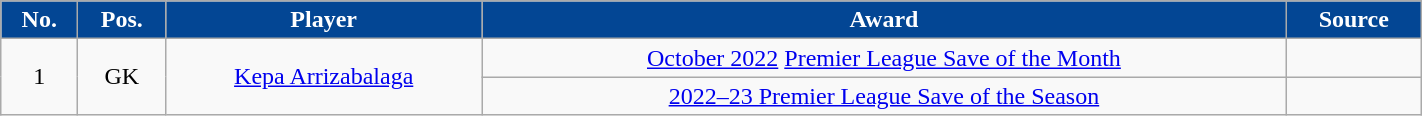<table class="wikitable" style="text-align:center; width:75%">
<tr>
<th scope="col" style="background:#034694; color:#FFFFFF">No.</th>
<th scope="col" style="background:#034694; color:#FFFFFF">Pos.</th>
<th scope="col" style="background:#034694; color:#FFFFFF">Player</th>
<th scope="col" style="background:#034694; color:#FFFFFF">Award</th>
<th scope="col" style="background:#034694; color:#FFFFFF">Source</th>
</tr>
<tr>
<td rowspan="2">1</td>
<td rowspan="2">GK</td>
<td rowspan="2"> <a href='#'>Kepa Arrizabalaga</a></td>
<td><a href='#'>October 2022</a> <a href='#'>Premier League Save of the Month</a></td>
<td></td>
</tr>
<tr>
<td><a href='#'>2022–23 Premier League Save of the Season</a></td>
<td></td>
</tr>
</table>
